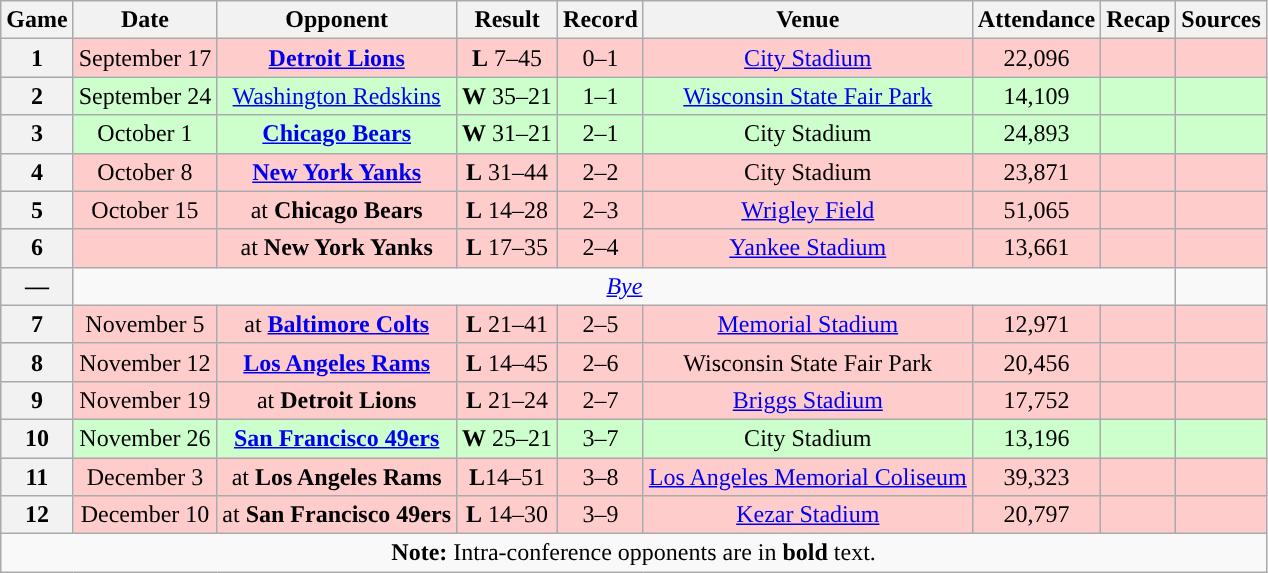<table class="wikitable" style="text-align:center">
<tr>
<th>Game</th>
<th>Date</th>
<th>Opponent</th>
<th>Result</th>
<th>Record</th>
<th>Venue</th>
<th>Attendance</th>
<th>Recap</th>
<th>Sources</th>
</tr>
<tr style="background:#fcc">
<th>1</th>
<td>September 17</td>
<td><strong><a href='#'>Detroit Lions</a></strong></td>
<td><strong>L</strong> 7–45</td>
<td>0–1</td>
<td><a href='#'>City Stadium</a></td>
<td>22,096</td>
<td></td>
<td></td>
</tr>
<tr style="background:#cfc">
<th>2</th>
<td>September 24</td>
<td><a href='#'>Washington Redskins</a></td>
<td><strong>W</strong> 35–21</td>
<td>1–1</td>
<td><a href='#'>Wisconsin State Fair Park</a></td>
<td>14,109</td>
<td></td>
<td></td>
</tr>
<tr style="background:#cfc">
<th>3</th>
<td>October 1</td>
<td><strong><a href='#'>Chicago Bears</a></strong></td>
<td><strong>W</strong> 31–21</td>
<td>2–1</td>
<td>City Stadium</td>
<td>24,893</td>
<td></td>
<td></td>
</tr>
<tr style="background:#fcc">
<th>4</th>
<td>October 8</td>
<td><strong><a href='#'>New York Yanks</a></strong></td>
<td><strong>L</strong> 31–44</td>
<td>2–2</td>
<td>City Stadium</td>
<td>23,871</td>
<td></td>
<td></td>
</tr>
<tr style="background:#fcc">
<th>5</th>
<td>October 15</td>
<td>at <strong>Chicago Bears</strong></td>
<td><strong>L</strong> 14–28</td>
<td>2–3</td>
<td><a href='#'>Wrigley Field</a></td>
<td>51,065</td>
<td></td>
<td></td>
</tr>
<tr style="background:#fcc">
<th>6</th>
<td></td>
<td>at <strong>New York Yanks</strong></td>
<td><strong>L</strong> 17–35</td>
<td>2–4</td>
<td><a href='#'>Yankee Stadium</a></td>
<td>13,661</td>
<td></td>
<td></td>
</tr>
<tr>
<th>—</th>
<td colspan="7"><em><a href='#'>Bye</a></em></td>
</tr>
<tr style="background:#fcc">
<th>7</th>
<td>November 5</td>
<td>at <strong><a href='#'>Baltimore Colts</a></strong></td>
<td><strong>L</strong> 21–41</td>
<td>2–5</td>
<td><a href='#'>Memorial Stadium</a></td>
<td>12,971</td>
<td></td>
<td></td>
</tr>
<tr style="background:#fcc">
<th>8</th>
<td>November 12</td>
<td><strong><a href='#'>Los Angeles Rams</a></strong></td>
<td><strong>L</strong> 14–45</td>
<td>2–6</td>
<td>Wisconsin State Fair Park</td>
<td>20,456</td>
<td></td>
<td></td>
</tr>
<tr style="background:#fcc">
<th>9</th>
<td>November 19</td>
<td>at <strong>Detroit Lions</strong></td>
<td><strong>L</strong> 21–24</td>
<td>2–7</td>
<td><a href='#'>Briggs Stadium</a></td>
<td>17,752</td>
<td></td>
<td></td>
</tr>
<tr style="background:#cfc">
<th>10</th>
<td>November 26</td>
<td><strong><a href='#'>San Francisco 49ers</a></strong></td>
<td><strong>W</strong> 25–21</td>
<td>3–7</td>
<td>City Stadium</td>
<td>13,196</td>
<td></td>
<td></td>
</tr>
<tr style="background:#fcc">
<th>11</th>
<td>December 3</td>
<td>at <strong>Los Angeles Rams</strong></td>
<td><strong>L</strong>14–51</td>
<td>3–8</td>
<td><a href='#'>Los Angeles Memorial Coliseum</a></td>
<td>39,323</td>
<td></td>
<td></td>
</tr>
<tr style="background:#fcc">
<th>12</th>
<td>December 10</td>
<td>at <strong>San Francisco 49ers</strong></td>
<td><strong>L</strong> 14–30</td>
<td>3–9</td>
<td><a href='#'>Kezar Stadium</a></td>
<td>20,797</td>
<td></td>
<td></td>
</tr>
<tr>
<td colspan="10"><strong>Note:</strong> Intra-conference opponents are in <strong>bold</strong> text.</td>
</tr>
</table>
